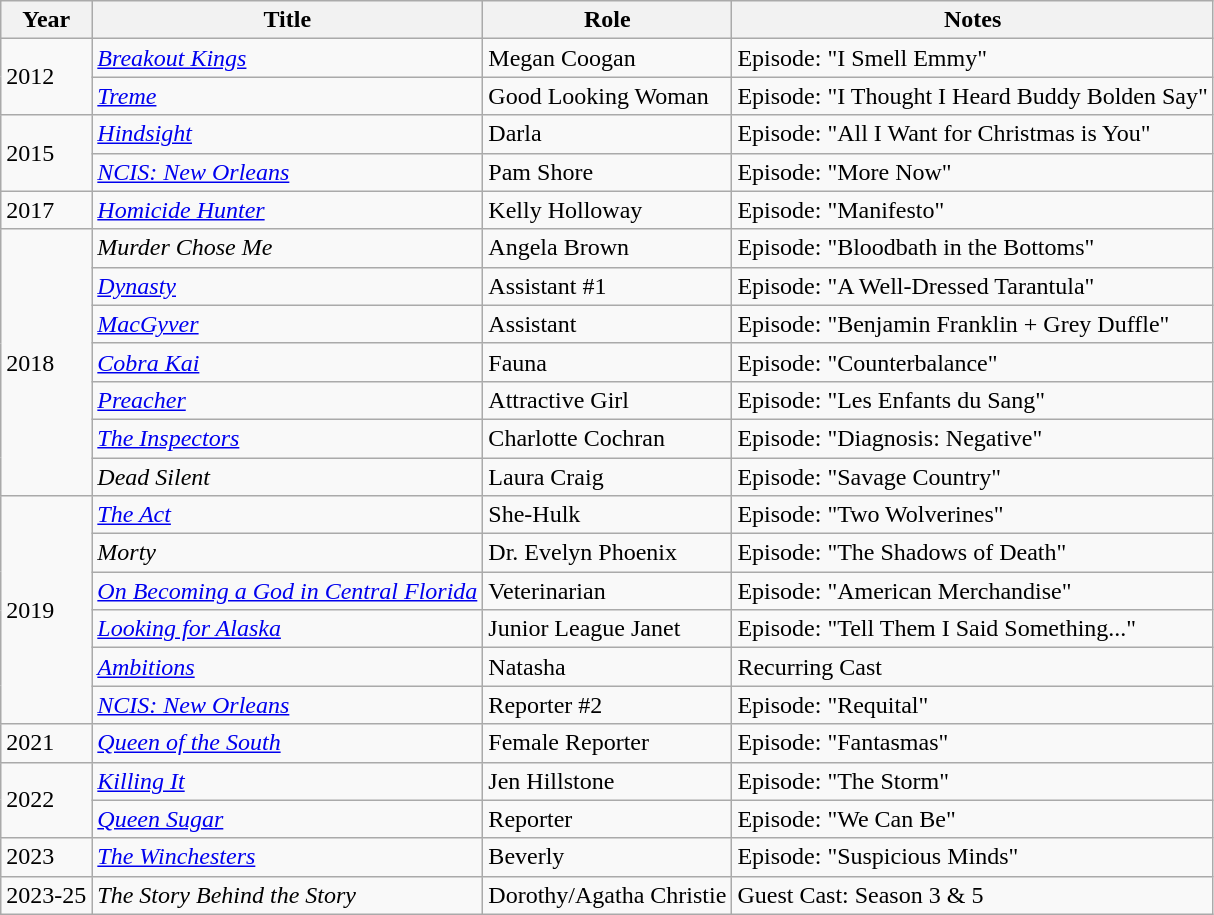<table class="wikitable sortable">
<tr>
<th>Year</th>
<th>Title</th>
<th>Role</th>
<th>Notes</th>
</tr>
<tr>
<td rowspan="2">2012</td>
<td><em><a href='#'>Breakout Kings</a></em></td>
<td>Megan Coogan</td>
<td>Episode: "I Smell Emmy"</td>
</tr>
<tr>
<td><em><a href='#'>Treme</a></em></td>
<td>Good Looking Woman</td>
<td>Episode: "I Thought I Heard Buddy Bolden Say"</td>
</tr>
<tr>
<td rowspan="2">2015</td>
<td><em><a href='#'>Hindsight</a></em></td>
<td>Darla</td>
<td>Episode: "All I Want for Christmas is You"</td>
</tr>
<tr>
<td><em><a href='#'>NCIS: New Orleans</a></em></td>
<td>Pam Shore</td>
<td>Episode: "More Now"</td>
</tr>
<tr>
<td>2017</td>
<td><em><a href='#'>Homicide Hunter</a></em></td>
<td>Kelly Holloway</td>
<td>Episode: "Manifesto"</td>
</tr>
<tr>
<td rowspan="7">2018</td>
<td><em>Murder Chose Me</em></td>
<td>Angela Brown</td>
<td>Episode: "Bloodbath in the Bottoms"</td>
</tr>
<tr>
<td><em><a href='#'>Dynasty</a></em></td>
<td>Assistant #1</td>
<td>Episode: "A Well-Dressed Tarantula"</td>
</tr>
<tr>
<td><em><a href='#'>MacGyver</a></em></td>
<td>Assistant</td>
<td>Episode: "Benjamin Franklin + Grey Duffle"</td>
</tr>
<tr>
<td><em><a href='#'>Cobra Kai</a></em></td>
<td>Fauna</td>
<td>Episode: "Counterbalance"</td>
</tr>
<tr>
<td><em><a href='#'>Preacher</a></em></td>
<td>Attractive Girl</td>
<td>Episode: "Les Enfants du Sang"</td>
</tr>
<tr>
<td><em><a href='#'>The Inspectors</a></em></td>
<td>Charlotte Cochran</td>
<td>Episode: "Diagnosis: Negative"</td>
</tr>
<tr>
<td><em>Dead Silent</em></td>
<td>Laura Craig</td>
<td>Episode: "Savage Country"</td>
</tr>
<tr>
<td rowspan="6">2019</td>
<td><em><a href='#'>The Act</a></em></td>
<td>She-Hulk</td>
<td>Episode: "Two Wolverines"</td>
</tr>
<tr>
<td><em>Morty</em></td>
<td>Dr. Evelyn Phoenix</td>
<td>Episode: "The Shadows of Death"</td>
</tr>
<tr>
<td><em><a href='#'>On Becoming a God in Central Florida</a></em></td>
<td>Veterinarian</td>
<td>Episode: "American Merchandise"</td>
</tr>
<tr>
<td><em><a href='#'>Looking for Alaska</a></em></td>
<td>Junior League Janet</td>
<td>Episode: "Tell Them I Said Something..."</td>
</tr>
<tr>
<td><em><a href='#'>Ambitions</a></em></td>
<td>Natasha</td>
<td>Recurring Cast</td>
</tr>
<tr>
<td><em><a href='#'>NCIS: New Orleans</a></em></td>
<td>Reporter #2</td>
<td>Episode: "Requital"</td>
</tr>
<tr>
<td>2021</td>
<td><em><a href='#'>Queen of the South</a></em></td>
<td>Female Reporter</td>
<td>Episode: "Fantasmas"</td>
</tr>
<tr>
<td rowspan="2">2022</td>
<td><em><a href='#'>Killing It</a></em></td>
<td>Jen Hillstone</td>
<td>Episode: "The Storm"</td>
</tr>
<tr>
<td><em><a href='#'>Queen Sugar</a></em></td>
<td>Reporter</td>
<td>Episode: "We Can Be"</td>
</tr>
<tr>
<td>2023</td>
<td><em><a href='#'>The Winchesters</a></em></td>
<td>Beverly</td>
<td>Episode: "Suspicious Minds"</td>
</tr>
<tr>
<td>2023-25</td>
<td><em>The Story Behind the Story</em></td>
<td>Dorothy/Agatha Christie</td>
<td>Guest Cast: Season 3 & 5</td>
</tr>
</table>
